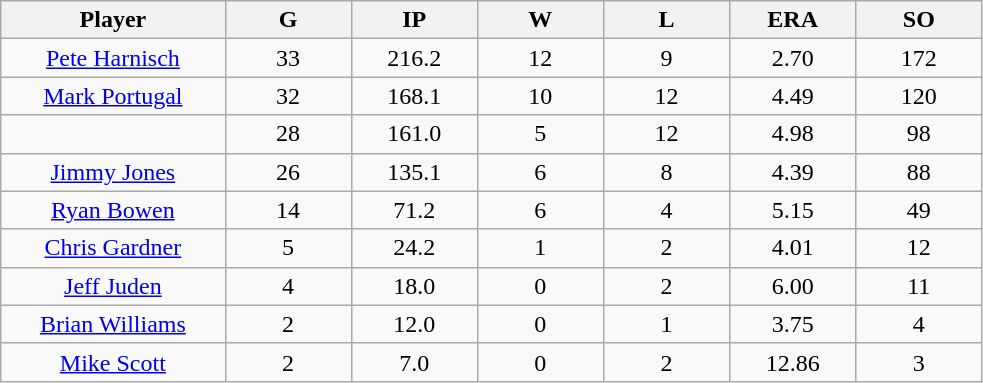<table class="wikitable sortable">
<tr>
<th bgcolor="#DDDDFF" width="16%">Player</th>
<th bgcolor="#DDDDFF" width="9%">G</th>
<th bgcolor="#DDDDFF" width="9%">IP</th>
<th bgcolor="#DDDDFF" width="9%">W</th>
<th bgcolor="#DDDDFF" width="9%">L</th>
<th bgcolor="#DDDDFF" width="9%">ERA</th>
<th bgcolor="#DDDDFF" width="9%">SO</th>
</tr>
<tr align="center">
<td><a href='#'>Pete Harnisch</a></td>
<td>33</td>
<td>216.2</td>
<td>12</td>
<td>9</td>
<td>2.70</td>
<td>172</td>
</tr>
<tr align="center">
<td><a href='#'>Mark Portugal</a></td>
<td>32</td>
<td>168.1</td>
<td>10</td>
<td>12</td>
<td>4.49</td>
<td>120</td>
</tr>
<tr align=center>
<td></td>
<td>28</td>
<td>161.0</td>
<td>5</td>
<td>12</td>
<td>4.98</td>
<td>98</td>
</tr>
<tr align="center">
<td><a href='#'>Jimmy Jones</a></td>
<td>26</td>
<td>135.1</td>
<td>6</td>
<td>8</td>
<td>4.39</td>
<td>88</td>
</tr>
<tr align="center">
<td><a href='#'>Ryan Bowen</a></td>
<td>14</td>
<td>71.2</td>
<td>6</td>
<td>4</td>
<td>5.15</td>
<td>49</td>
</tr>
<tr align="center">
<td><a href='#'>Chris Gardner</a></td>
<td>5</td>
<td>24.2</td>
<td>1</td>
<td>2</td>
<td>4.01</td>
<td>12</td>
</tr>
<tr align="center">
<td><a href='#'>Jeff Juden</a></td>
<td>4</td>
<td>18.0</td>
<td>0</td>
<td>2</td>
<td>6.00</td>
<td>11</td>
</tr>
<tr align=center>
<td><a href='#'>Brian Williams</a></td>
<td>2</td>
<td>12.0</td>
<td>0</td>
<td>1</td>
<td>3.75</td>
<td>4</td>
</tr>
<tr align=center>
<td><a href='#'>Mike Scott</a></td>
<td>2</td>
<td>7.0</td>
<td>0</td>
<td>2</td>
<td>12.86</td>
<td>3</td>
</tr>
</table>
